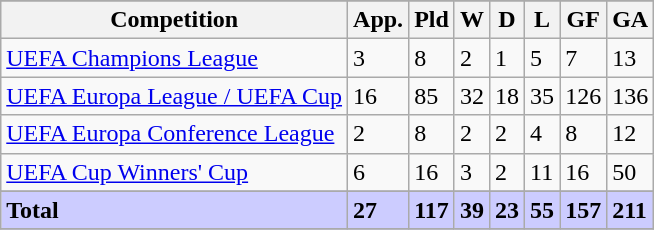<table class="wikitable">
<tr bgcolor="#ccccff">
</tr>
<tr>
<th>Competition</th>
<th>App.</th>
<th>Pld</th>
<th>W</th>
<th>D</th>
<th>L</th>
<th>GF</th>
<th>GA</th>
</tr>
<tr>
<td><a href='#'>UEFA Champions League</a></td>
<td>3</td>
<td>8</td>
<td>2</td>
<td>1</td>
<td>5</td>
<td>7</td>
<td>13</td>
</tr>
<tr>
<td><a href='#'>UEFA Europa League / UEFA Cup</a></td>
<td>16</td>
<td>85</td>
<td>32</td>
<td>18</td>
<td>35</td>
<td>126</td>
<td>136</td>
</tr>
<tr>
<td><a href='#'>UEFA Europa Conference League</a></td>
<td>2</td>
<td>8</td>
<td>2</td>
<td>2</td>
<td>4</td>
<td>8</td>
<td>12</td>
</tr>
<tr>
<td><a href='#'>UEFA Cup Winners' Cup</a></td>
<td>6</td>
<td>16</td>
<td>3</td>
<td>2</td>
<td>11</td>
<td>16</td>
<td>50</td>
</tr>
<tr>
</tr>
<tr bgcolor="#ccccff">
<td><strong>Total</strong></td>
<td><strong>27</strong></td>
<td><strong>117</strong></td>
<td><strong>39</strong></td>
<td><strong>23</strong></td>
<td><strong>55</strong></td>
<td><strong>157</strong></td>
<td><strong>211</strong></td>
</tr>
<tr>
</tr>
</table>
